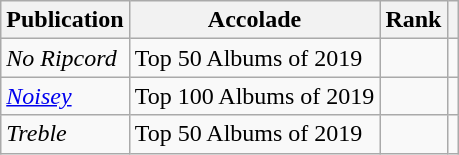<table class="wikitable sortable">
<tr>
<th>Publication</th>
<th>Accolade</th>
<th>Rank</th>
<th class="unsortable"></th>
</tr>
<tr>
<td><em>No Ripcord</em></td>
<td>Top 50 Albums of 2019</td>
<td></td>
<td></td>
</tr>
<tr>
<td><em><a href='#'>Noisey</a></em></td>
<td>Top 100 Albums of 2019</td>
<td></td>
<td></td>
</tr>
<tr>
<td><em>Treble</em></td>
<td>Top 50 Albums of 2019</td>
<td></td>
<td></td>
</tr>
</table>
